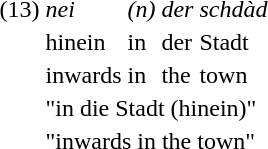<table>
<tr>
<td>(13)</td>
<td><em>nei</em></td>
<td><em>(n)</em></td>
<td><em>der</em></td>
<td><em>schdàd</em></td>
</tr>
<tr>
<td></td>
<td>hinein</td>
<td>in</td>
<td>der</td>
<td>Stadt</td>
</tr>
<tr>
<td></td>
<td>inwards</td>
<td>in</td>
<td>the</td>
<td>town</td>
</tr>
<tr>
<td></td>
<td colspan="4">"in die Stadt (hinein)"</td>
</tr>
<tr>
<td></td>
<td colspan="4">"inwards in the town"</td>
</tr>
</table>
